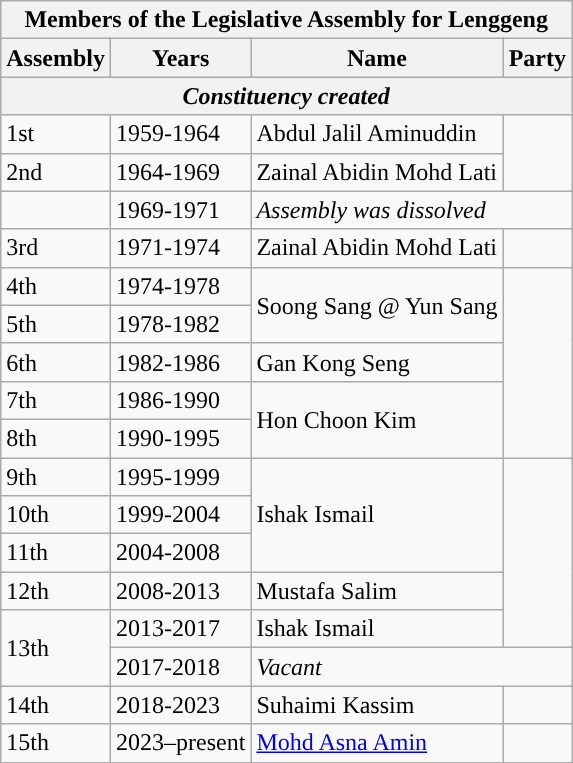<table class="wikitable">
<tr>
<th colspan="4">Members of the Legislative Assembly for Lenggeng</th>
</tr>
<tr>
<th>Assembly</th>
<th>Years</th>
<th>Name</th>
<th>Party</th>
</tr>
<tr>
<th colspan="4" align="center"><em>Constituency created</em></th>
</tr>
<tr>
<td>1st</td>
<td>1959-1964</td>
<td>Abdul Jalil Aminuddin</td>
<td rowspan="2"></td>
</tr>
<tr>
<td>2nd</td>
<td>1964-1969</td>
<td>Zainal Abidin Mohd Lati</td>
</tr>
<tr>
<td></td>
<td>1969-1971</td>
<td colspan="2"><em>Assembly was dissolved</em></td>
</tr>
<tr>
<td>3rd</td>
<td>1971-1974</td>
<td>Zainal Abidin Mohd Lati</td>
<td></td>
</tr>
<tr>
<td>4th</td>
<td>1974-1978</td>
<td rowspan="2">Soong Sang @ Yun Sang</td>
<td rowspan="5"></td>
</tr>
<tr>
<td>5th</td>
<td>1978-1982</td>
</tr>
<tr>
<td>6th</td>
<td>1982-1986</td>
<td>Gan Kong Seng</td>
</tr>
<tr>
<td>7th</td>
<td>1986-1990</td>
<td rowspan="2">Hon Choon Kim</td>
</tr>
<tr>
<td>8th</td>
<td>1990-1995</td>
</tr>
<tr>
<td>9th</td>
<td>1995-1999</td>
<td rowspan="3">Ishak Ismail</td>
<td rowspan="5"></td>
</tr>
<tr>
<td>10th</td>
<td>1999-2004</td>
</tr>
<tr>
<td>11th</td>
<td>2004-2008</td>
</tr>
<tr>
<td>12th</td>
<td>2008-2013</td>
<td>Mustafa Salim</td>
</tr>
<tr>
<td rowspan="2">13th</td>
<td>2013-2017</td>
<td>Ishak Ismail</td>
</tr>
<tr>
<td>2017-2018</td>
<td colspan="2"><em>Vacant</em></td>
</tr>
<tr>
<td>14th</td>
<td>2018-2023</td>
<td>Suhaimi Kassim</td>
<td></td>
</tr>
<tr>
<td>15th</td>
<td>2023–present</td>
<td><a href='#'>Mohd Asna Amin</a></td>
<td></td>
</tr>
</table>
